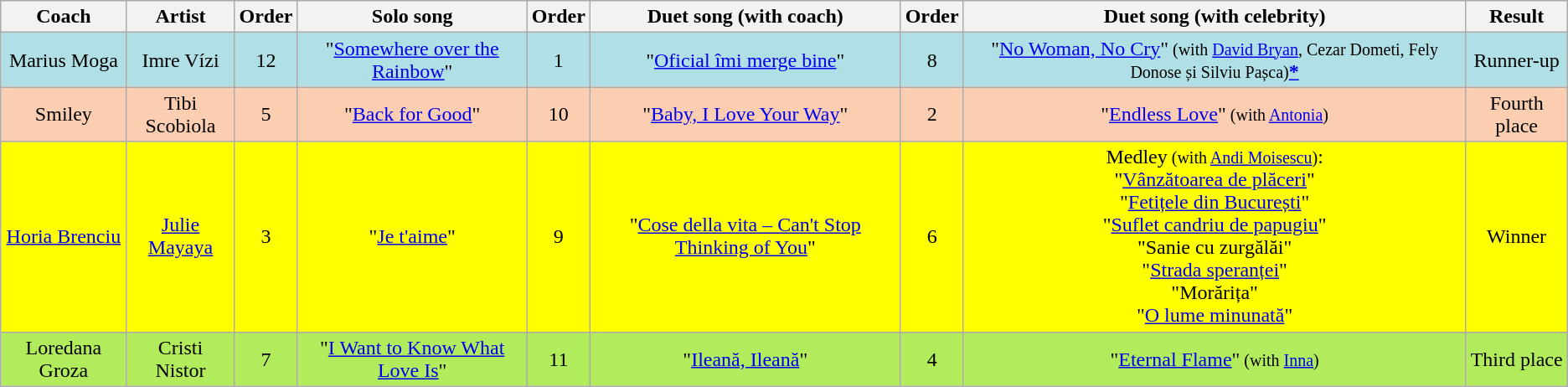<table class="wikitable" style="text-align: center">
<tr>
<th>Coach</th>
<th>Artist</th>
<th>Order</th>
<th>Solo song</th>
<th>Order</th>
<th>Duet song (with coach)</th>
<th>Order</th>
<th>Duet song (with celebrity)</th>
<th>Result</th>
</tr>
<tr style="background:#b0e0e6">
<td>Marius Moga</td>
<td>Imre Vízi</td>
<td>12</td>
<td>"<a href='#'>Somewhere over the Rainbow</a>"</td>
<td>1</td>
<td>"<a href='#'>Oficial îmi merge bine</a>"</td>
<td>8</td>
<td>"<a href='#'>No Woman, No Cry</a>"<small> (with <a href='#'>David Bryan</a>, Cezar Dometi, Fely Donose și Silviu Pașca)</small><span><a href='#'><strong>*</strong></a></span></td>
<td>Runner-up</td>
</tr>
<tr style="background:#fbceb1">
<td>Smiley</td>
<td>Tibi Scobiola</td>
<td>5</td>
<td>"<a href='#'>Back for Good</a>"</td>
<td>10</td>
<td>"<a href='#'>Baby, I Love Your Way</a>"</td>
<td>2</td>
<td>"<a href='#'>Endless Love</a>"<small> (with <a href='#'>Antonia</a>)</small></td>
<td>Fourth place</td>
</tr>
<tr style="background:yellow">
<td><a href='#'>Horia Brenciu</a></td>
<td><a href='#'>Julie Mayaya</a></td>
<td>3</td>
<td>"<a href='#'>Je t'aime</a>"</td>
<td>9</td>
<td>"<a href='#'>Cose della vita – Can't Stop Thinking of You</a>"</td>
<td>6</td>
<td>Medley<small> (with <a href='#'>Andi Moisescu</a>)</small>:<br>"<a href='#'>Vânzătoarea de plăceri</a>"<br>"<a href='#'>Fetițele din București</a>"<br>"<a href='#'>Suflet candriu de papugiu</a>"<br>"Sanie cu zurgălăi"<br>"<a href='#'>Strada speranței</a>"<br>"Morărița"<br>"<a href='#'>O lume minunată</a>"</td>
<td>Winner</td>
</tr>
<tr style="background:#b2ec5d">
<td>Loredana Groza</td>
<td>Cristi Nistor</td>
<td>7</td>
<td>"<a href='#'>I Want to Know What Love Is</a>"</td>
<td>11</td>
<td>"<a href='#'>Ileană, Ileană</a>"</td>
<td>4</td>
<td>"<a href='#'>Eternal Flame</a>"<small> (with <a href='#'>Inna</a>)</small></td>
<td>Third place</td>
</tr>
</table>
